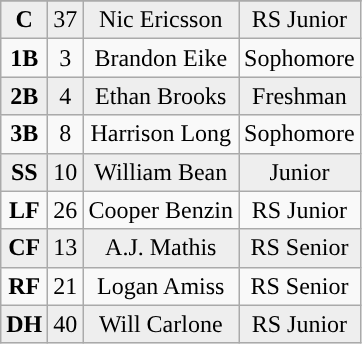<table class="wikitable non-sortable">
<tr>
</tr>
<tr style="background:#eeeeee;text-align:center;">
<td><strong>C</strong></td>
<td>37</td>
<td>Nic Ericsson</td>
<td>RS Junior</td>
</tr>
<tr style="text-align:center;">
<td><strong>1B</strong></td>
<td>3</td>
<td>Brandon Eike</td>
<td>Sophomore</td>
</tr>
<tr style="background:#eeeeee;text-align:center;">
<td><strong>2B</strong></td>
<td>4</td>
<td>Ethan Brooks</td>
<td>Freshman</td>
</tr>
<tr style="text-align:center;">
<td><strong>3B</strong></td>
<td>8</td>
<td>Harrison Long</td>
<td>Sophomore</td>
</tr>
<tr style="background:#eeeeee;text-align:center;">
<td><strong>SS</strong></td>
<td>10</td>
<td>William Bean</td>
<td>Junior</td>
</tr>
<tr style="text-align:center;">
<td><strong>LF</strong></td>
<td>26</td>
<td>Cooper Benzin</td>
<td>RS Junior</td>
</tr>
<tr style="background:#eeeeee;text-align:center;">
<td><strong>CF</strong></td>
<td>13</td>
<td>A.J. Mathis</td>
<td>RS Senior</td>
</tr>
<tr style="text-align:center;">
<td><strong>RF</strong></td>
<td>21</td>
<td>Logan Amiss</td>
<td>RS Senior</td>
</tr>
<tr style="background:#eeeeee;text-align:center;">
<td><strong>DH</strong></td>
<td>40</td>
<td>Will Carlone</td>
<td>RS Junior</td>
</tr>
</table>
